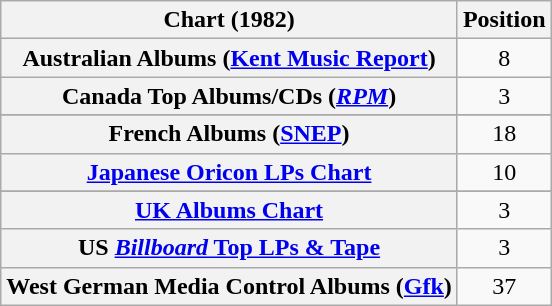<table class="wikitable sortable plainrowheaders" style="text-align:center;">
<tr>
<th scope="col">Chart (1982)</th>
<th scope="col">Position</th>
</tr>
<tr>
<th scope="row">Australian Albums (<a href='#'>Kent Music Report</a>)</th>
<td>8</td>
</tr>
<tr>
<th scope="row">Canada Top Albums/CDs (<em><a href='#'>RPM</a></em>)</th>
<td>3</td>
</tr>
<tr>
</tr>
<tr>
<th scope="row">French Albums (<a href='#'>SNEP</a>)</th>
<td>18</td>
</tr>
<tr>
<th scope="row"><a href='#'>Japanese Oricon LPs Chart</a></th>
<td>10</td>
</tr>
<tr>
</tr>
<tr>
</tr>
<tr>
</tr>
<tr>
<th scope="row"><a href='#'>UK Albums Chart</a></th>
<td>3</td>
</tr>
<tr>
<th scope="row">US <a href='#'><em>Billboard</em> Top LPs & Tape</a></th>
<td>3</td>
</tr>
<tr>
<th scope="row">West German Media Control Albums (<a href='#'>Gfk</a>)</th>
<td>37</td>
</tr>
</table>
